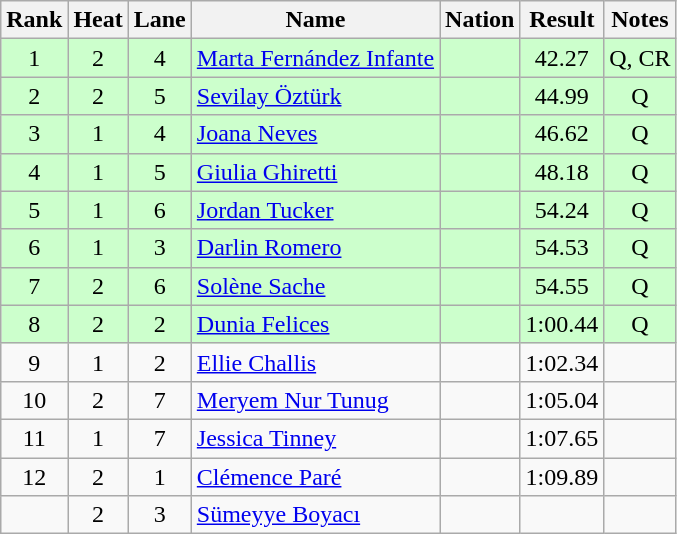<table class="wikitable sortable" style="text-align:center">
<tr>
<th>Rank</th>
<th>Heat</th>
<th>Lane</th>
<th>Name</th>
<th>Nation</th>
<th>Result</th>
<th>Notes</th>
</tr>
<tr bgcolor=ccffcc>
<td>1</td>
<td>2</td>
<td>4</td>
<td align=left><a href='#'>Marta Fernández Infante</a></td>
<td align=left></td>
<td>42.27</td>
<td>Q, CR</td>
</tr>
<tr bgcolor=ccffcc>
<td>2</td>
<td>2</td>
<td>5</td>
<td align=left><a href='#'>Sevilay Öztürk</a></td>
<td align=left></td>
<td>44.99</td>
<td>Q</td>
</tr>
<tr bgcolor=ccffcc>
<td>3</td>
<td>1</td>
<td>4</td>
<td align=left><a href='#'>Joana Neves</a></td>
<td align=left></td>
<td>46.62</td>
<td>Q</td>
</tr>
<tr bgcolor=ccffcc>
<td>4</td>
<td>1</td>
<td>5</td>
<td align=left><a href='#'>Giulia Ghiretti</a></td>
<td align=left></td>
<td>48.18</td>
<td>Q</td>
</tr>
<tr bgcolor=ccffcc>
<td>5</td>
<td>1</td>
<td>6</td>
<td align=left><a href='#'>Jordan Tucker</a></td>
<td align=left></td>
<td>54.24</td>
<td>Q</td>
</tr>
<tr bgcolor=ccffcc>
<td>6</td>
<td>1</td>
<td>3</td>
<td align=left><a href='#'>Darlin Romero</a></td>
<td align=left></td>
<td>54.53</td>
<td>Q</td>
</tr>
<tr bgcolor=ccffcc>
<td>7</td>
<td>2</td>
<td>6</td>
<td align=left><a href='#'>Solène Sache</a></td>
<td align=left></td>
<td>54.55</td>
<td>Q</td>
</tr>
<tr bgcolor=ccffcc>
<td>8</td>
<td>2</td>
<td>2</td>
<td align=left><a href='#'>Dunia Felices</a></td>
<td align=left></td>
<td>1:00.44</td>
<td>Q</td>
</tr>
<tr>
<td>9</td>
<td>1</td>
<td>2</td>
<td align=left><a href='#'>Ellie Challis</a></td>
<td align=left></td>
<td>1:02.34</td>
<td></td>
</tr>
<tr>
<td>10</td>
<td>2</td>
<td>7</td>
<td align=left><a href='#'>Meryem Nur Tunug</a></td>
<td align=left></td>
<td>1:05.04</td>
<td></td>
</tr>
<tr>
<td>11</td>
<td>1</td>
<td>7</td>
<td align=left><a href='#'>Jessica Tinney</a></td>
<td align=left></td>
<td>1:07.65</td>
<td></td>
</tr>
<tr>
<td>12</td>
<td>2</td>
<td>1</td>
<td align=left><a href='#'>Clémence Paré</a></td>
<td align=left></td>
<td>1:09.89</td>
<td></td>
</tr>
<tr>
<td></td>
<td>2</td>
<td>3</td>
<td align=left><a href='#'>Sümeyye Boyacı</a></td>
<td align=left></td>
<td data-sort-value=9:99.99></td>
<td></td>
</tr>
</table>
